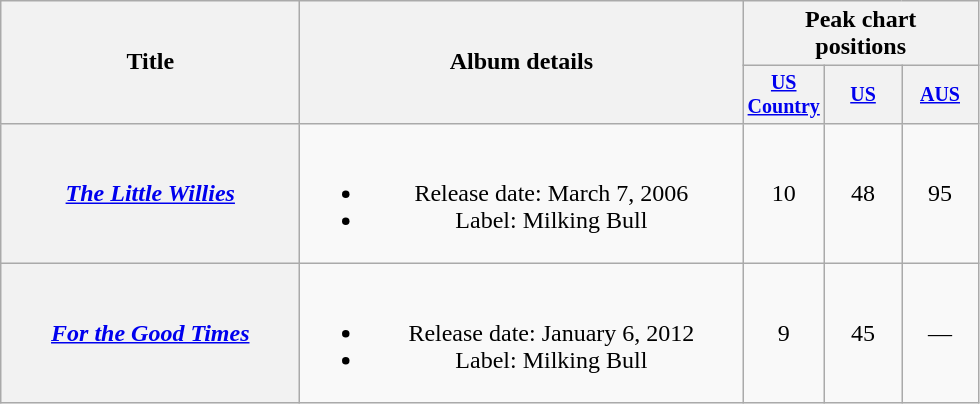<table class="wikitable plainrowheaders" style="text-align:center;">
<tr>
<th rowspan="2" style="width:12em;">Title</th>
<th rowspan="2" style="width:18em;">Album details</th>
<th colspan="3">Peak chart<br>positions</th>
</tr>
<tr style="font-size:smaller;">
<th width="45"><a href='#'>US Country</a></th>
<th width="45"><a href='#'>US</a></th>
<th width="45"><a href='#'>AUS</a><br></th>
</tr>
<tr>
<th scope="row"><em><a href='#'>The Little Willies</a></em></th>
<td><br><ul><li>Release date: March 7, 2006</li><li>Label: Milking Bull</li></ul></td>
<td>10</td>
<td>48</td>
<td>95</td>
</tr>
<tr>
<th scope="row"><em><a href='#'>For the Good Times</a></em></th>
<td><br><ul><li>Release date: January 6, 2012</li><li>Label: Milking Bull</li></ul></td>
<td>9</td>
<td>45</td>
<td>—</td>
</tr>
</table>
